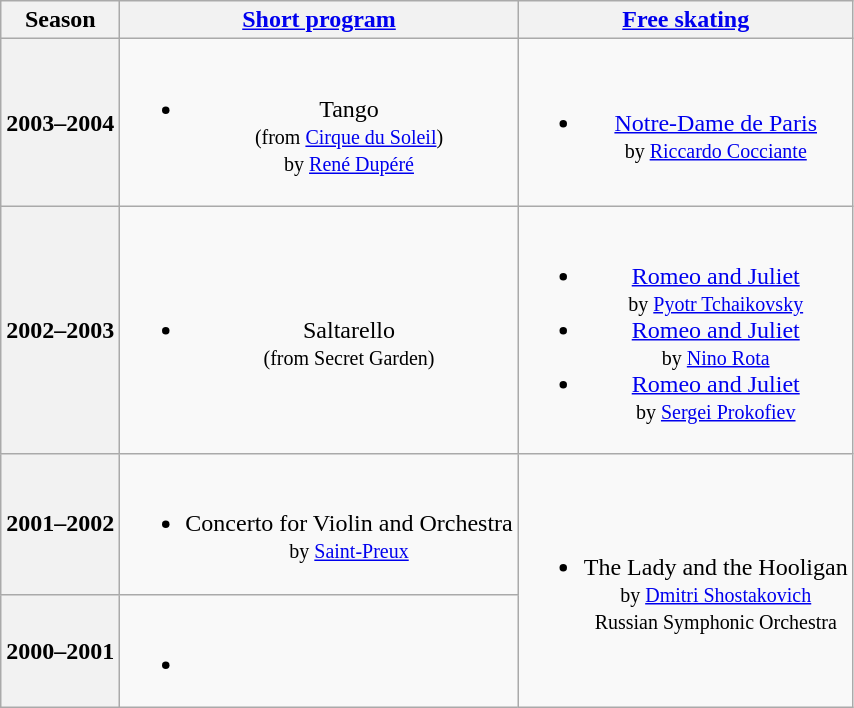<table class="wikitable" style="text-align:center">
<tr>
<th>Season</th>
<th><a href='#'>Short program</a></th>
<th><a href='#'>Free skating</a></th>
</tr>
<tr>
<th>2003–2004 <br> </th>
<td><br><ul><li>Tango <br><small> (from <a href='#'>Cirque du Soleil</a>) <br> by <a href='#'>René Dupéré</a> </small></li></ul></td>
<td><br><ul><li><a href='#'>Notre-Dame de Paris</a> <br><small> by <a href='#'>Riccardo Cocciante</a> </small></li></ul></td>
</tr>
<tr>
<th>2002–2003 <br> </th>
<td><br><ul><li>Saltarello <br><small> (from Secret Garden) </small></li></ul></td>
<td><br><ul><li><a href='#'>Romeo and Juliet</a> <br><small> by <a href='#'>Pyotr Tchaikovsky</a> </small></li><li><a href='#'>Romeo and Juliet</a> <br><small> by <a href='#'>Nino Rota</a> </small></li><li><a href='#'>Romeo and Juliet</a> <br><small> by <a href='#'>Sergei Prokofiev</a> </small></li></ul></td>
</tr>
<tr>
<th>2001–2002 <br> </th>
<td><br><ul><li>Concerto for Violin and Orchestra <br><small> by <a href='#'>Saint-Preux</a> </small></li></ul></td>
<td rowspan=2><br><ul><li>The Lady and the Hooligan <br><small> by <a href='#'>Dmitri Shostakovich</a> <br> Russian Symphonic Orchestra </small></li></ul></td>
</tr>
<tr>
<th>2000–2001</th>
<td><br><ul><li></li></ul></td>
</tr>
</table>
